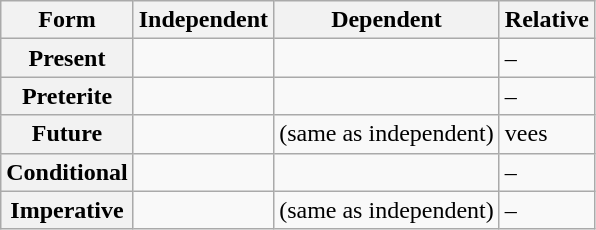<table class="wikitable">
<tr>
<th>Form</th>
<th>Independent</th>
<th>Dependent</th>
<th>Relative</th>
</tr>
<tr>
<th>Present</th>
<td></td>
<td></td>
<td>–</td>
</tr>
<tr>
<th>Preterite</th>
<td></td>
<td></td>
<td>–</td>
</tr>
<tr>
<th>Future</th>
<td></td>
<td>(same as independent)</td>
<td>vees</td>
</tr>
<tr>
<th>Conditional</th>
<td></td>
<td></td>
<td>–</td>
</tr>
<tr>
<th>Imperative</th>
<td></td>
<td>(same as independent)</td>
<td>–</td>
</tr>
</table>
